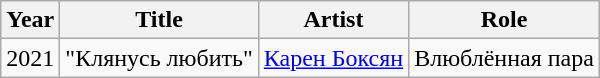<table class="wikitable">
<tr>
<th>Year</th>
<th>Title</th>
<th>Artist</th>
<th>Role</th>
</tr>
<tr>
<td>2021</td>
<td>"Клянусь любить"</td>
<td><a href='#'>Карен Боксян</a></td>
<td>Влюблённая пара</td>
</tr>
</table>
